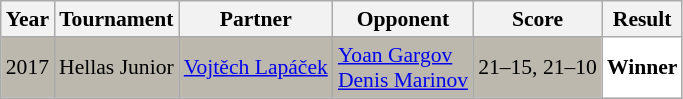<table class="sortable wikitable" style="font-size: 90%;">
<tr>
<th>Year</th>
<th>Tournament</th>
<th>Partner</th>
<th>Opponent</th>
<th>Score</th>
<th>Result</th>
</tr>
<tr style="background:#BDB8AD">
<td align="center">2017</td>
<td align="left">Hellas Junior</td>
<td align="left"> <a href='#'>Vojtěch Lapáček</a></td>
<td align="left"> <a href='#'>Yoan Gargov</a><br> <a href='#'>Denis Marinov</a></td>
<td align="left">21–15, 21–10</td>
<td style="text-align:left; background:white"> <strong>Winner</strong></td>
</tr>
</table>
